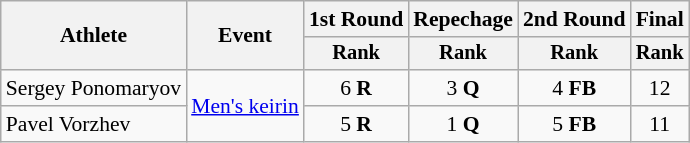<table class=wikitable style=font-size:90%;text-align:center>
<tr>
<th rowspan=2>Athlete</th>
<th rowspan=2>Event</th>
<th>1st Round</th>
<th>Repechage</th>
<th>2nd Round</th>
<th>Final</th>
</tr>
<tr style="font-size:95%">
<th>Rank</th>
<th>Rank</th>
<th>Rank</th>
<th>Rank</th>
</tr>
<tr>
<td align=left>Sergey Ponomaryov</td>
<td align=left rowspan=2><a href='#'>Men's keirin</a></td>
<td>6 <strong>R</strong></td>
<td>3 <strong>Q</strong></td>
<td>4 <strong>FB</strong></td>
<td>12</td>
</tr>
<tr>
<td align=left>Pavel Vorzhev</td>
<td>5 <strong>R</strong></td>
<td>1 <strong>Q</strong></td>
<td>5 <strong>FB</strong></td>
<td>11</td>
</tr>
</table>
